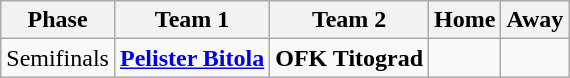<table class="wikitable">
<tr>
<th>Phase</th>
<th>Team 1</th>
<th>Team 2</th>
<th>Home</th>
<th>Away</th>
</tr>
<tr>
<td>Semifinals</td>
<td><strong><a href='#'>Pelister Bitola</a></strong></td>
<td><strong>OFK Titograd</strong></td>
<td></td>
<td></td>
</tr>
</table>
